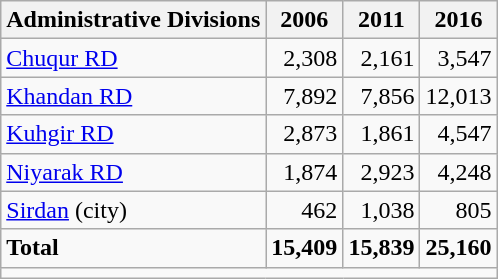<table class="wikitable">
<tr>
<th>Administrative Divisions</th>
<th>2006</th>
<th>2011</th>
<th>2016</th>
</tr>
<tr>
<td><a href='#'>Chuqur RD</a></td>
<td style="text-align: right;">2,308</td>
<td style="text-align: right;">2,161</td>
<td style="text-align: right;">3,547</td>
</tr>
<tr>
<td><a href='#'>Khandan RD</a></td>
<td style="text-align: right;">7,892</td>
<td style="text-align: right;">7,856</td>
<td style="text-align: right;">12,013</td>
</tr>
<tr>
<td><a href='#'>Kuhgir RD</a></td>
<td style="text-align: right;">2,873</td>
<td style="text-align: right;">1,861</td>
<td style="text-align: right;">4,547</td>
</tr>
<tr>
<td><a href='#'>Niyarak RD</a></td>
<td style="text-align: right;">1,874</td>
<td style="text-align: right;">2,923</td>
<td style="text-align: right;">4,248</td>
</tr>
<tr>
<td><a href='#'>Sirdan</a> (city)</td>
<td style="text-align: right;">462</td>
<td style="text-align: right;">1,038</td>
<td style="text-align: right;">805</td>
</tr>
<tr>
<td><strong>Total</strong></td>
<td style="text-align: right;"><strong>15,409</strong></td>
<td style="text-align: right;"><strong>15,839</strong></td>
<td style="text-align: right;"><strong>25,160</strong></td>
</tr>
<tr>
<td colspan=4></td>
</tr>
</table>
